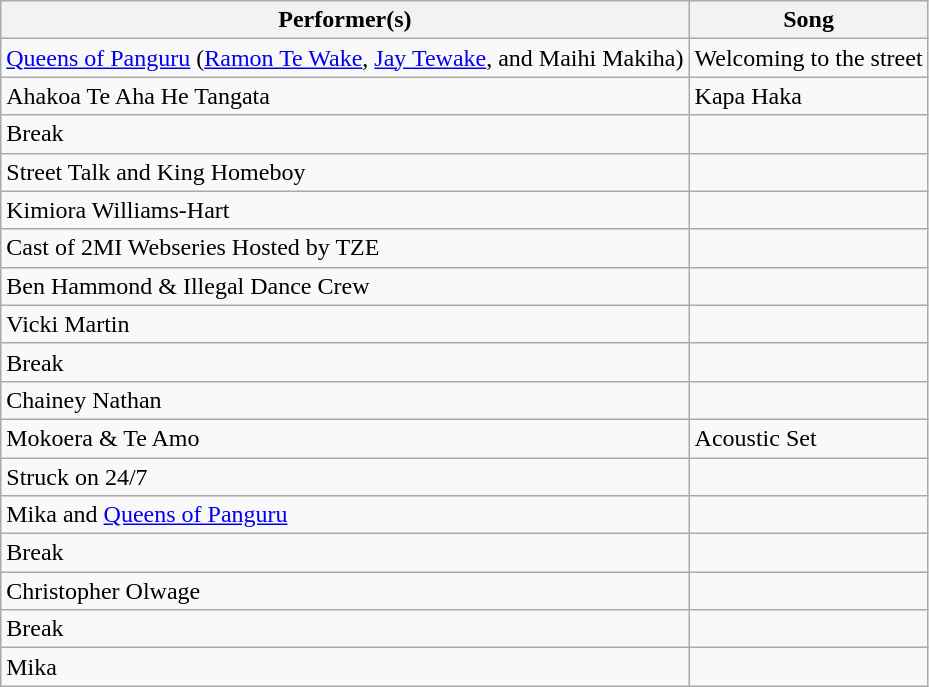<table class="wikitable">
<tr>
<th>Performer(s)</th>
<th>Song</th>
</tr>
<tr>
<td><a href='#'>Queens of Panguru</a> (<a href='#'>Ramon Te Wake</a>, <a href='#'>Jay Tewake</a>, and Maihi Makiha)</td>
<td>Welcoming to the street</td>
</tr>
<tr>
<td>Ahakoa Te Aha He Tangata</td>
<td>Kapa Haka</td>
</tr>
<tr>
<td>Break</td>
<td></td>
</tr>
<tr>
<td>Street Talk and King Homeboy</td>
<td></td>
</tr>
<tr>
<td>Kimiora Williams-Hart</td>
<td></td>
</tr>
<tr>
<td>Cast of 2MI Webseries Hosted by TZE</td>
<td></td>
</tr>
<tr>
<td>Ben Hammond & Illegal Dance Crew</td>
<td></td>
</tr>
<tr>
<td>Vicki Martin</td>
<td></td>
</tr>
<tr>
<td>Break</td>
<td></td>
</tr>
<tr>
<td>Chainey Nathan</td>
<td></td>
</tr>
<tr>
<td>Mokoera & Te Amo</td>
<td>Acoustic Set</td>
</tr>
<tr>
<td>Struck on 24/7</td>
<td></td>
</tr>
<tr>
<td>Mika and <a href='#'>Queens of Panguru</a></td>
<td></td>
</tr>
<tr>
<td>Break</td>
<td></td>
</tr>
<tr>
<td>Christopher Olwage</td>
<td></td>
</tr>
<tr>
<td>Break</td>
<td></td>
</tr>
<tr>
<td>Mika</td>
<td></td>
</tr>
</table>
